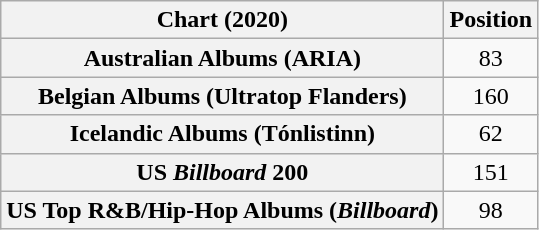<table class="wikitable sortable plainrowheaders" style="text-align:center">
<tr>
<th scope="col">Chart (2020)</th>
<th scope="col">Position</th>
</tr>
<tr>
<th scope="row">Australian Albums (ARIA)</th>
<td>83</td>
</tr>
<tr>
<th scope="row">Belgian Albums (Ultratop Flanders)</th>
<td>160</td>
</tr>
<tr>
<th scope="row">Icelandic Albums (Tónlistinn)</th>
<td>62</td>
</tr>
<tr>
<th scope="row">US <em>Billboard</em> 200</th>
<td>151</td>
</tr>
<tr>
<th scope="row">US Top R&B/Hip-Hop Albums (<em>Billboard</em>)</th>
<td>98</td>
</tr>
</table>
